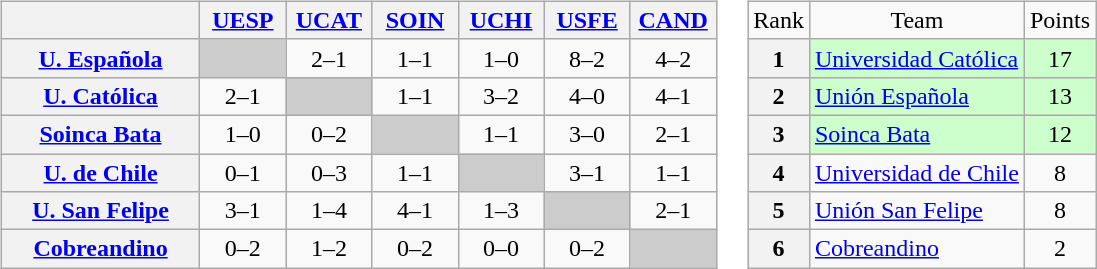<table>
<tr>
<td><br><table class="wikitable" style="text-align:center">
<tr>
<th width="125"> </th>
<th width="50"><a href='#'>UESP</a></th>
<th width="50"><a href='#'>UCAT</a></th>
<th width="50"><a href='#'>SOIN</a></th>
<th width="50"><a href='#'>UCHI</a></th>
<th width="50"><a href='#'>USFE</a></th>
<th width="50"><a href='#'>CAND</a></th>
</tr>
<tr>
<th><a href='#'>U. Española</a></th>
<td bgcolor="#CCCCCC"></td>
<td>2–1</td>
<td>1–1</td>
<td>1–0</td>
<td>8–2</td>
<td>4–2</td>
</tr>
<tr>
<th><a href='#'>U. Católica</a></th>
<td>2–1</td>
<td bgcolor="#CCCCCC"></td>
<td>1–1</td>
<td>3–2</td>
<td>4–0</td>
<td>4–1</td>
</tr>
<tr>
<th><a href='#'>Soinca Bata</a></th>
<td>1–0</td>
<td>0–2</td>
<td bgcolor="#CCCCCC"></td>
<td>1–1</td>
<td>3–0</td>
<td>2–1</td>
</tr>
<tr>
<th><a href='#'>U. de Chile</a></th>
<td>0–1</td>
<td>0–3</td>
<td>1–1</td>
<td bgcolor="#CCCCCC"></td>
<td>3–1</td>
<td>1–1</td>
</tr>
<tr>
<th><a href='#'>U. San Felipe</a></th>
<td>3–1</td>
<td>1–4</td>
<td>4–1</td>
<td>1–3</td>
<td bgcolor="#CCCCCC"></td>
<td>2–1</td>
</tr>
<tr>
<th><a href='#'>Cobreandino</a></th>
<td>0–2</td>
<td>1–2</td>
<td>0–2</td>
<td>0–0</td>
<td>0–2</td>
<td bgcolor="#CCCCCC"></td>
</tr>
</table>
</td>
<td><br><table class="wikitable" style="text-align: center;">
<tr>
<td>Rank</td>
<td>Team</td>
<td>Points</td>
</tr>
<tr bgcolor=#ccffcc>
<th>1</th>
<td style="text-align: left;"><a href='#'>Universidad Católica</a></td>
<td>17</td>
</tr>
<tr bgcolor=#ccffcc>
<th>2</th>
<td style="text-align: left;"><a href='#'>Unión Española</a></td>
<td>13</td>
</tr>
<tr bgcolor="#ccffcc">
<th>3</th>
<td style="text-align: left;"><a href='#'>Soinca Bata</a></td>
<td>12</td>
</tr>
<tr>
<th>4</th>
<td style="text-align: left;"><a href='#'>Universidad de Chile</a></td>
<td>8</td>
</tr>
<tr>
<th>5</th>
<td style="text-align: left;"><a href='#'>Unión San Felipe</a></td>
<td>8</td>
</tr>
<tr>
<th>6</th>
<td style="text-align: left;"><a href='#'>Cobreandino</a></td>
<td>2</td>
</tr>
</table>
</td>
</tr>
</table>
